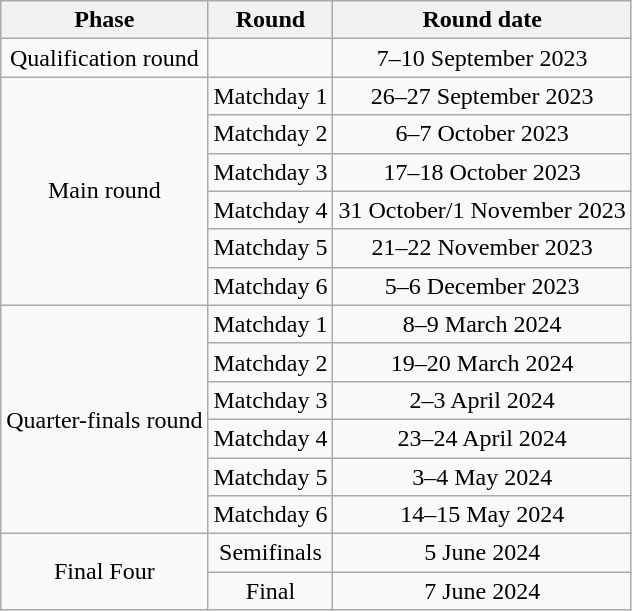<table class="wikitable" style="text-align:center">
<tr>
<th>Phase</th>
<th>Round</th>
<th>Round date</th>
</tr>
<tr>
<td>Qualification round</td>
<td></td>
<td>7–10 September 2023</td>
</tr>
<tr>
<td rowspan=6>Main round</td>
<td>Matchday 1</td>
<td>26–27 September 2023</td>
</tr>
<tr>
<td>Matchday 2</td>
<td>6–7 October 2023</td>
</tr>
<tr>
<td>Matchday 3</td>
<td>17–18 October 2023</td>
</tr>
<tr>
<td>Matchday 4</td>
<td>31 October/1 November 2023</td>
</tr>
<tr>
<td>Matchday 5</td>
<td>21–22 November 2023</td>
</tr>
<tr>
<td>Matchday 6</td>
<td>5–6 December 2023</td>
</tr>
<tr>
<td rowspan=6>Quarter-finals round</td>
<td>Matchday 1</td>
<td>8–9 March 2024</td>
</tr>
<tr>
<td>Matchday 2</td>
<td>19–20 March 2024</td>
</tr>
<tr>
<td>Matchday 3</td>
<td>2–3 April 2024</td>
</tr>
<tr>
<td>Matchday 4</td>
<td>23–24 April 2024</td>
</tr>
<tr>
<td>Matchday 5</td>
<td>3–4 May 2024</td>
</tr>
<tr>
<td>Matchday 6</td>
<td>14–15 May 2024</td>
</tr>
<tr>
<td rowspan=2>Final Four</td>
<td>Semifinals</td>
<td>5 June 2024</td>
</tr>
<tr>
<td>Final</td>
<td>7 June 2024</td>
</tr>
</table>
